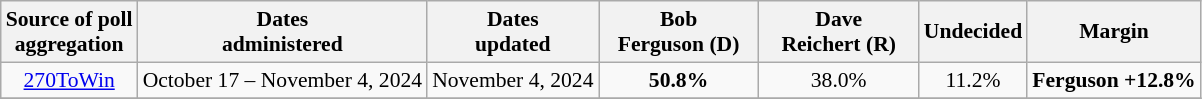<table class="wikitable sortable" style="text-align:center;font-size:90%;line-height:17px">
<tr>
<th>Source of poll<br>aggregation</th>
<th>Dates<br>administered</th>
<th>Dates<br>updated</th>
<th style="width:100px;">Bob<br>Ferguson (D)</th>
<th style="width:100px;">Dave<br>Reichert (R)</th>
<th>Undecided<br></th>
<th>Margin</th>
</tr>
<tr>
<td><a href='#'>270ToWin</a></td>
<td>October 17 – November 4, 2024</td>
<td>November 4, 2024</td>
<td><strong>50.8%</strong></td>
<td>38.0%</td>
<td>11.2%</td>
<td><strong>Ferguson +12.8%</strong></td>
</tr>
<tr>
</tr>
</table>
